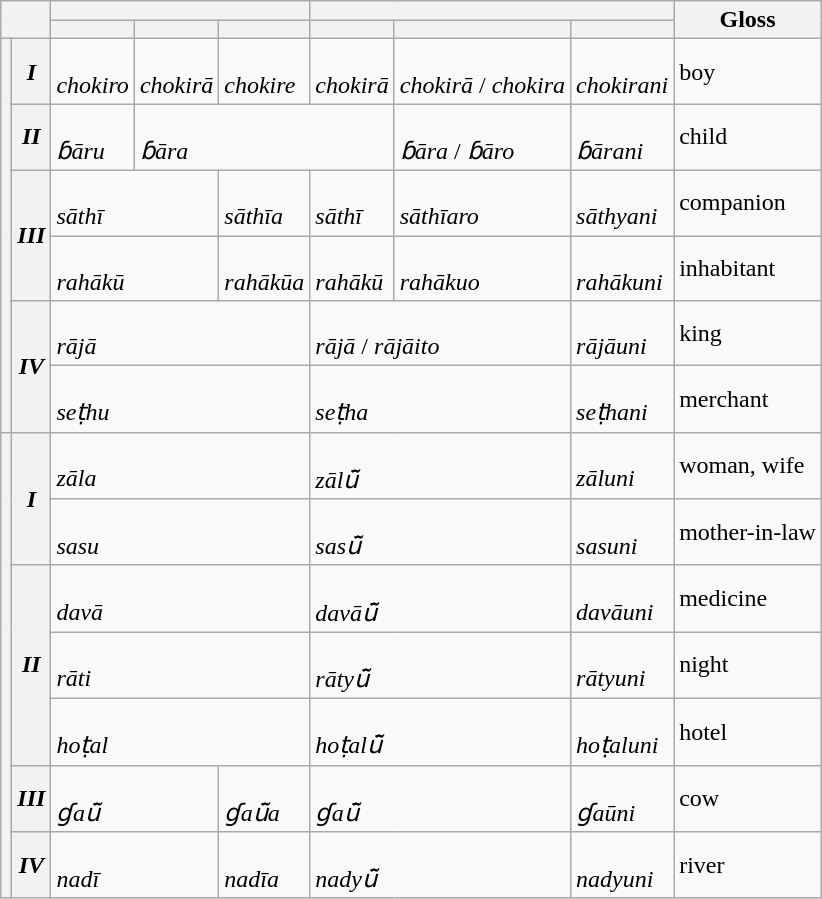<table class="wikitable">
<tr>
<th colspan=2 rowspan=2></th>
<th colspan=3></th>
<th colspan=3></th>
<th rowspan=2>Gloss</th>
</tr>
<tr>
<th></th>
<th></th>
<th></th>
<th></th>
<th></th>
<th></th>
</tr>
<tr>
<th rowspan=6></th>
<th><em>I</em></th>
<td><br><em>chokiro</em></td>
<td><br><em>chokirā</em></td>
<td><br><em>chokire</em></td>
<td><br><em>chokirā</em></td>
<td><br><em>chokirā</em> / <em>chokira</em></td>
<td><br><em>chokirani</em></td>
<td>boy</td>
</tr>
<tr>
<th><em>II</em></th>
<td><br><em>ɓāru</em></td>
<td colspan=3><br><em>ɓāra</em></td>
<td><br><em>ɓāra</em> / <em>ɓāro</em></td>
<td><br><em>ɓārani</em></td>
<td>child</td>
</tr>
<tr>
<th rowspan=2><em>III</em></th>
<td colspan=2><br><em>sāthī</em></td>
<td><br><em>sāthīa</em></td>
<td><br><em>sāthī</em></td>
<td><br><em>sāthīaro</em></td>
<td><br><em>sāthyani</em></td>
<td>companion</td>
</tr>
<tr>
<td colspan=2><br><em>rahākū</em></td>
<td><br><em>rahākūa</em></td>
<td><br><em>rahākū</em></td>
<td><br><em>rahākuo</em></td>
<td><br><em>rahākuni</em></td>
<td>inhabitant</td>
</tr>
<tr>
<th rowspan=2><em>IV</em></th>
<td colspan=3><br><em>rājā</em></td>
<td colspan=2><br><em>rājā</em> / <em>rājāito</em></td>
<td><br><em>rājāuni</em></td>
<td>king</td>
</tr>
<tr>
<td colspan=3><br><em>seṭhu</em></td>
<td colspan=2><br><em>seṭha</em></td>
<td><br><em>seṭhani</em></td>
<td>merchant</td>
</tr>
<tr>
<th rowspan=7></th>
<th rowspan=2><em>I</em></th>
<td colspan=3><br><em>zāla</em></td>
<td colspan=2><br><em>zālū̃</em></td>
<td><br><em>zāluni</em></td>
<td>woman, wife</td>
</tr>
<tr>
<td colspan=3><br><em>sasu</em></td>
<td colspan=2><br><em>sasū̃</em></td>
<td><br><em>sasuni</em></td>
<td>mother-in-law</td>
</tr>
<tr>
<th rowspan=3><em>II</em></th>
<td colspan=3><br><em>davā</em></td>
<td colspan=2><br><em>davāū̃</em></td>
<td><br><em>davāuni</em></td>
<td>medicine</td>
</tr>
<tr>
<td colspan=3><br><em>rāti</em></td>
<td colspan=2><br><em>rātyū̃</em></td>
<td><br><em>rātyuni</em></td>
<td>night</td>
</tr>
<tr>
<td colspan=3><br><em>hoṭal</em></td>
<td colspan=2><br><em>hoṭalū̃</em></td>
<td><br><em>hoṭaluni</em></td>
<td>hotel</td>
</tr>
<tr>
<th><em>III</em></th>
<td colspan=2><br><em>ɠaū̃</em></td>
<td><br><em>ɠaū̃a</em></td>
<td colspan=2><br><em>ɠaū̃</em></td>
<td><br><em>ɠaūni</em></td>
<td>cow</td>
</tr>
<tr>
<th><em>IV</em></th>
<td colspan=2><br><em>nadī</em></td>
<td><br><em>nadīa</em></td>
<td colspan=2><br><em>nadyū̃</em></td>
<td><br><em>nadyuni</em></td>
<td>river</td>
</tr>
</table>
